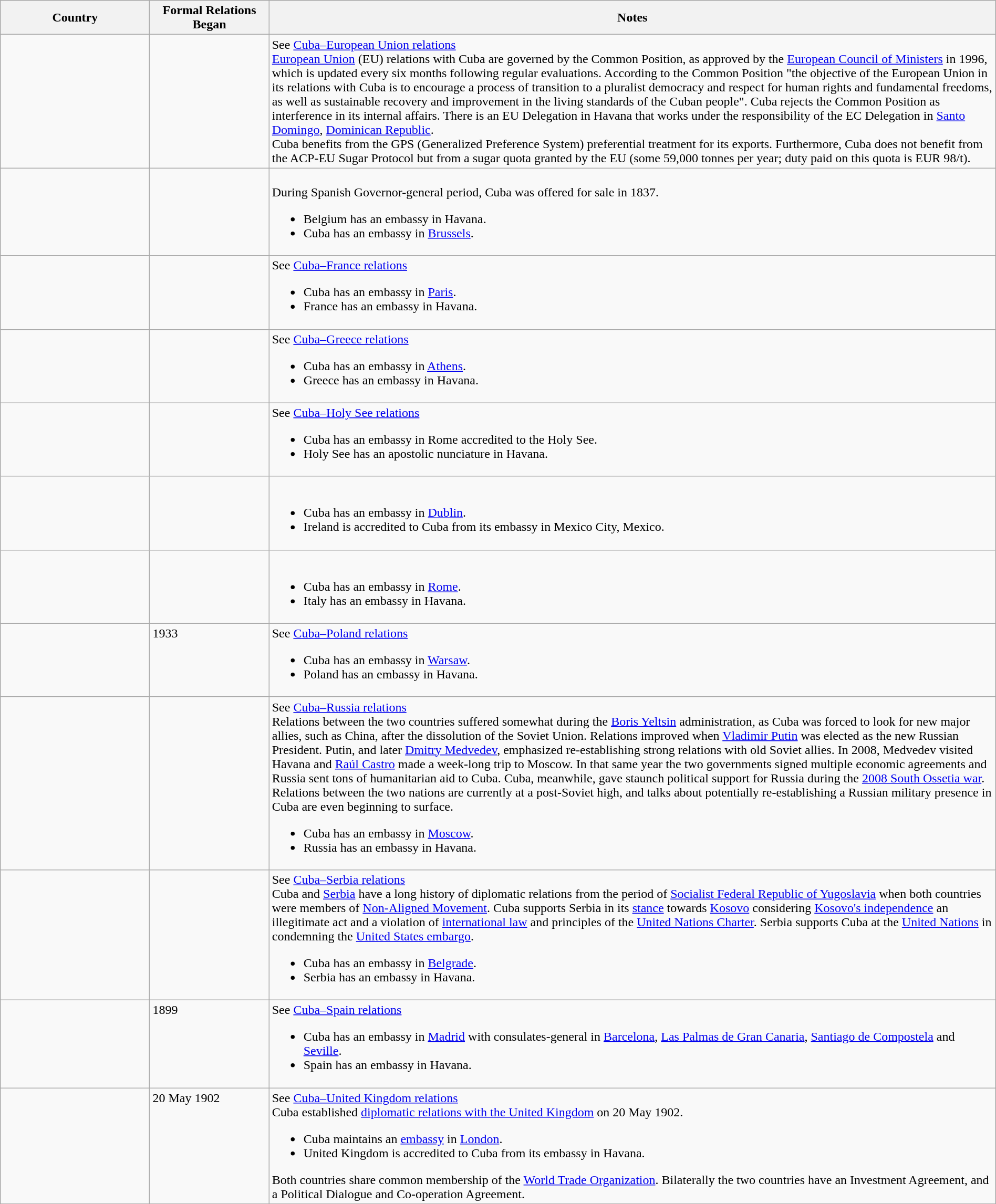<table class="wikitable sortable" style="width:100%; margin:auto;">
<tr>
<th style="width:15%;">Country</th>
<th style="width:12%;">Formal Relations Began</th>
<th>Notes</th>
</tr>
<tr valign="top">
<td></td>
<td></td>
<td>See <a href='#'>Cuba–European Union relations</a><br><a href='#'>European Union</a> (EU) relations with Cuba are governed by the Common Position, as approved by the <a href='#'>European Council of Ministers</a> in 1996, which is updated every six months following regular evaluations. According to the Common Position "the objective of the European Union in its relations with Cuba is to encourage a process of transition to a pluralist democracy and respect for human rights and fundamental freedoms, as well as sustainable recovery and improvement in the living standards of the Cuban people". Cuba rejects the Common Position as interference in its internal affairs. There is an EU Delegation in Havana that works under the responsibility of the EC Delegation in <a href='#'>Santo Domingo</a>, <a href='#'>Dominican Republic</a>.<br>Cuba benefits from the GPS (Generalized Preference System) preferential treatment for its exports. Furthermore, Cuba does not benefit from the ACP-EU Sugar Protocol but from a sugar quota granted by the EU (some 59,000 tonnes per year; duty paid on this quota is EUR 98/t).</td>
</tr>
<tr valign="top">
<td></td>
<td></td>
<td><br>During Spanish Governor-general period, Cuba was offered for sale in 1837.<ul><li>Belgium has an embassy in Havana.</li><li>Cuba has an embassy in <a href='#'>Brussels</a>.</li></ul></td>
</tr>
<tr valign="top">
<td></td>
<td></td>
<td>See <a href='#'>Cuba–France relations</a><br><ul><li>Cuba has an embassy in <a href='#'>Paris</a>.</li><li>France has an embassy in Havana.</li></ul></td>
</tr>
<tr valign="top">
<td></td>
<td></td>
<td>See <a href='#'>Cuba–Greece relations</a><br><ul><li>Cuba has an embassy in <a href='#'>Athens</a>.</li><li>Greece has an embassy in Havana.</li></ul></td>
</tr>
<tr valign="top">
<td></td>
<td></td>
<td>See <a href='#'>Cuba–Holy See relations</a><br><ul><li>Cuba has an embassy in Rome accredited to the Holy See.</li><li>Holy See has an apostolic nunciature in Havana.</li></ul></td>
</tr>
<tr valign="top">
<td></td>
<td></td>
<td><br><ul><li>Cuba has an embassy in <a href='#'>Dublin</a>.</li><li>Ireland is accredited to Cuba from its embassy in Mexico City, Mexico.</li></ul></td>
</tr>
<tr valign="top">
<td></td>
<td></td>
<td><br><ul><li>Cuba has an embassy in <a href='#'>Rome</a>.</li><li>Italy has an embassy in Havana.</li></ul></td>
</tr>
<tr valign="top">
<td></td>
<td>1933</td>
<td>See <a href='#'>Cuba–Poland relations</a><br><ul><li>Cuba has an embassy in <a href='#'>Warsaw</a>.</li><li>Poland has an embassy in Havana.</li></ul></td>
</tr>
<tr valign="top">
<td></td>
<td></td>
<td>See <a href='#'>Cuba–Russia relations</a><br>Relations between the two countries suffered somewhat during the <a href='#'>Boris Yeltsin</a> administration, as Cuba was forced to look for new major allies, such as China, after the dissolution of the Soviet Union. Relations improved when <a href='#'>Vladimir Putin</a> was elected as the new Russian President. Putin, and later <a href='#'>Dmitry Medvedev</a>, emphasized re-establishing strong relations with old Soviet allies. In 2008, Medvedev visited Havana and <a href='#'>Raúl Castro</a> made a week-long trip to Moscow. In that same year the two governments signed multiple economic agreements and Russia sent tons of humanitarian aid to Cuba. Cuba, meanwhile, gave staunch political support for Russia during the <a href='#'>2008 South Ossetia war</a>. Relations between the two nations are currently at a post-Soviet high, and talks about potentially re-establishing a Russian military presence in Cuba are even beginning to surface.<ul><li>Cuba has an embassy in <a href='#'>Moscow</a>.</li><li>Russia has an embassy in Havana.</li></ul></td>
</tr>
<tr valign="top">
<td></td>
<td></td>
<td>See <a href='#'>Cuba–Serbia relations</a><br>Cuba and <a href='#'>Serbia</a> have a long history of diplomatic relations from the period of <a href='#'>Socialist Federal Republic of Yugoslavia</a> when both countries were members of <a href='#'>Non-Aligned Movement</a>. Cuba supports Serbia in its <a href='#'>stance</a> towards <a href='#'>Kosovo</a> considering <a href='#'>Kosovo's independence</a> an illegitimate act and a violation of <a href='#'>international law</a> and principles of the <a href='#'>United Nations Charter</a>. Serbia supports Cuba at the <a href='#'>United Nations</a> in condemning the <a href='#'>United States embargo</a>.<ul><li>Cuba has an embassy in <a href='#'>Belgrade</a>.</li><li>Serbia has an embassy in Havana.</li></ul></td>
</tr>
<tr valign="top">
<td></td>
<td>1899</td>
<td>See <a href='#'>Cuba–Spain relations</a><br><ul><li>Cuba has an embassy in <a href='#'>Madrid</a> with consulates-general in <a href='#'>Barcelona</a>, <a href='#'>Las Palmas de Gran Canaria</a>, <a href='#'>Santiago de Compostela</a> and <a href='#'>Seville</a>.</li><li>Spain has an embassy in Havana.</li></ul></td>
</tr>
<tr valign="top">
<td></td>
<td>20 May 1902</td>
<td>See <a href='#'>Cuba–United Kingdom relations</a><br>
Cuba established <a href='#'>diplomatic relations with the United Kingdom</a> on 20 May 1902.<ul><li>Cuba maintains an <a href='#'>embassy</a> in <a href='#'>London</a>.</li><li>United Kingdom is accredited to Cuba from its embassy in Havana.</li></ul>Both countries share common membership of the <a href='#'>World Trade Organization</a>. Bilaterally the two countries have an Investment Agreement, and a Political Dialogue and Co-operation Agreement.</td>
</tr>
</table>
